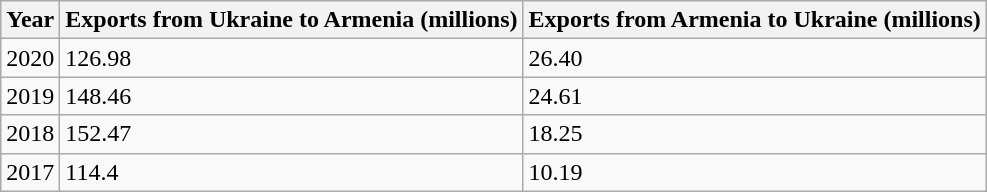<table class="wikitable">
<tr>
<th>Year</th>
<th>Exports from Ukraine to Armenia (millions)</th>
<th>Exports from Armenia to Ukraine (millions)</th>
</tr>
<tr>
<td>2020</td>
<td>126.98</td>
<td>26.40</td>
</tr>
<tr>
<td>2019</td>
<td>148.46</td>
<td>24.61</td>
</tr>
<tr>
<td>2018</td>
<td>152.47</td>
<td>18.25</td>
</tr>
<tr>
<td>2017</td>
<td>114.4</td>
<td>10.19</td>
</tr>
</table>
